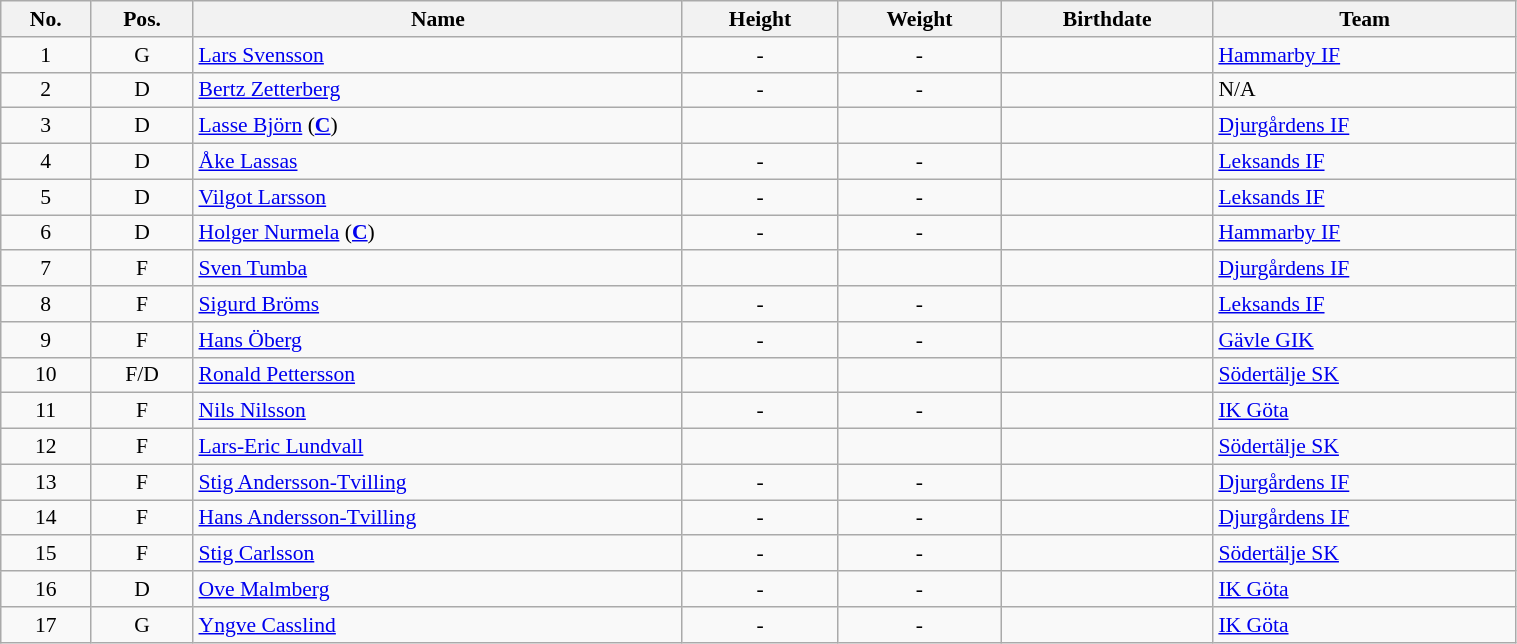<table class="wikitable sortable" width="80%" style="font-size: 90%; text-align: center;">
<tr>
<th>No.</th>
<th>Pos.</th>
<th>Name</th>
<th>Height</th>
<th>Weight</th>
<th>Birthdate</th>
<th>Team</th>
</tr>
<tr>
<td>1</td>
<td>G</td>
<td style="text-align:left;"><a href='#'>Lars Svensson</a></td>
<td>-</td>
<td>-</td>
<td style="text-align:right;"></td>
<td style="text-align:left;"> <a href='#'>Hammarby IF</a></td>
</tr>
<tr>
<td>2</td>
<td>D</td>
<td style="text-align:left;"><a href='#'>Bertz Zetterberg</a></td>
<td>-</td>
<td>-</td>
<td style="text-align:right;"></td>
<td style="text-align:left;">N/A</td>
</tr>
<tr>
<td>3</td>
<td>D</td>
<td style="text-align:left;"><a href='#'>Lasse Björn</a> (<strong><a href='#'>C</a></strong>)</td>
<td></td>
<td></td>
<td style="text-align:right;"></td>
<td style="text-align:left;"> <a href='#'>Djurgårdens IF</a></td>
</tr>
<tr>
<td>4</td>
<td>D</td>
<td style="text-align:left;"><a href='#'>Åke Lassas</a></td>
<td>-</td>
<td>-</td>
<td style="text-align:right;"></td>
<td style="text-align:left;"> <a href='#'>Leksands IF</a></td>
</tr>
<tr>
<td>5</td>
<td>D</td>
<td style="text-align:left;"><a href='#'>Vilgot Larsson</a></td>
<td>-</td>
<td>-</td>
<td style="text-align:right;"></td>
<td style="text-align:left;"> <a href='#'>Leksands IF</a></td>
</tr>
<tr>
<td>6</td>
<td>D</td>
<td style="text-align:left;"><a href='#'>Holger Nurmela</a> (<strong><a href='#'>C</a></strong>)</td>
<td>-</td>
<td>-</td>
<td style="text-align:right;"></td>
<td style="text-align:left;"> <a href='#'>Hammarby IF</a></td>
</tr>
<tr>
<td>7</td>
<td>F</td>
<td style="text-align:left;"><a href='#'>Sven Tumba</a></td>
<td></td>
<td></td>
<td style="text-align:right;"></td>
<td style="text-align:left;"> <a href='#'>Djurgårdens IF</a></td>
</tr>
<tr>
<td>8</td>
<td>F</td>
<td style="text-align:left;"><a href='#'>Sigurd Bröms</a></td>
<td>-</td>
<td>-</td>
<td style="text-align:right;"></td>
<td style="text-align:left;"> <a href='#'>Leksands IF</a></td>
</tr>
<tr>
<td>9</td>
<td>F</td>
<td style="text-align:left;"><a href='#'>Hans Öberg</a></td>
<td>-</td>
<td>-</td>
<td style="text-align:right;"></td>
<td style="text-align:left;"> <a href='#'>Gävle GIK</a></td>
</tr>
<tr>
<td>10</td>
<td>F/D</td>
<td style="text-align:left;"><a href='#'>Ronald Pettersson</a></td>
<td></td>
<td></td>
<td style="text-align:right;"></td>
<td style="text-align:left;"> <a href='#'>Södertälje SK</a></td>
</tr>
<tr>
<td>11</td>
<td>F</td>
<td style="text-align:left;"><a href='#'>Nils Nilsson</a></td>
<td>-</td>
<td>-</td>
<td style="text-align:right;"></td>
<td style="text-align:left;"> <a href='#'>IK Göta</a></td>
</tr>
<tr>
<td>12</td>
<td>F</td>
<td style="text-align:left;"><a href='#'>Lars-Eric Lundvall</a></td>
<td></td>
<td></td>
<td style="text-align:right;"></td>
<td style="text-align:left;"> <a href='#'>Södertälje SK</a></td>
</tr>
<tr>
<td>13</td>
<td>F</td>
<td style="text-align:left;"><a href='#'>Stig Andersson-Tvilling</a></td>
<td>-</td>
<td>-</td>
<td style="text-align:right;"></td>
<td style="text-align:left;"> <a href='#'>Djurgårdens IF</a></td>
</tr>
<tr>
<td>14</td>
<td>F</td>
<td style="text-align:left;"><a href='#'>Hans Andersson-Tvilling</a></td>
<td>-</td>
<td>-</td>
<td style="text-align:right;"></td>
<td style="text-align:left;"> <a href='#'>Djurgårdens IF</a></td>
</tr>
<tr>
<td>15</td>
<td>F</td>
<td style="text-align:left;"><a href='#'>Stig Carlsson</a></td>
<td>-</td>
<td>-</td>
<td style="text-align:right;"></td>
<td style="text-align:left;"> <a href='#'>Södertälje SK</a></td>
</tr>
<tr>
<td>16</td>
<td>D</td>
<td style="text-align:left;"><a href='#'>Ove Malmberg</a></td>
<td>-</td>
<td>-</td>
<td style="text-align:right;"></td>
<td style="text-align:left;"> <a href='#'>IK Göta</a></td>
</tr>
<tr>
<td>17</td>
<td>G</td>
<td style="text-align:left;"><a href='#'>Yngve Casslind</a></td>
<td>-</td>
<td>-</td>
<td style="text-align:right;"></td>
<td style="text-align:left;"> <a href='#'>IK Göta</a></td>
</tr>
</table>
